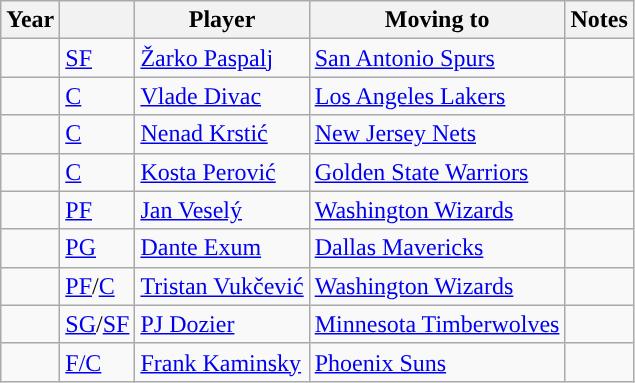<table class="wikitable sortable" style="text-align: left;">
<tr>
<th>Year</th>
<th></th>
<th>Player</th>
<th>Moving to</th>
<th>Notes</th>
</tr>
<tr>
<td></td>
<td><a href='#'>SF</a></td>
<td> <a href='#'>Žarko Paspalj</a></td>
<td><a href='#'>San Antonio Spurs</a></td>
<td></td>
</tr>
<tr>
<td></td>
<td><a href='#'>C</a></td>
<td> <a href='#'>Vlade Divac</a></td>
<td><a href='#'>Los Angeles Lakers</a></td>
<td></td>
</tr>
<tr>
<td></td>
<td><a href='#'>C</a></td>
<td> <a href='#'>Nenad Krstić</a></td>
<td><a href='#'>New Jersey Nets</a></td>
<td></td>
</tr>
<tr>
<td></td>
<td><a href='#'>C</a></td>
<td> <a href='#'>Kosta Perović</a></td>
<td><a href='#'>Golden State Warriors</a></td>
<td></td>
</tr>
<tr>
<td></td>
<td><a href='#'>PF</a></td>
<td> <a href='#'>Jan Veselý</a></td>
<td><a href='#'>Washington Wizards</a></td>
<td></td>
</tr>
<tr>
<td></td>
<td><a href='#'>PG</a></td>
<td> <a href='#'>Dante Exum</a></td>
<td><a href='#'>Dallas Mavericks</a></td>
<td></td>
</tr>
<tr>
<td></td>
<td><a href='#'>PF</a>/<a href='#'>C</a></td>
<td> <a href='#'>Tristan Vukčević</a></td>
<td><a href='#'>Washington Wizards</a></td>
<td></td>
</tr>
<tr>
<td></td>
<td><a href='#'>SG</a>/<a href='#'>SF</a></td>
<td> <a href='#'>PJ Dozier</a></td>
<td><a href='#'>Minnesota Timberwolves</a></td>
<td></td>
</tr>
<tr>
<td></td>
<td><a href='#'>F/C</a></td>
<td> <a href='#'>Frank Kaminsky</a></td>
<td><a href='#'>Phoenix Suns</a></td>
<td></td>
</tr>
</table>
